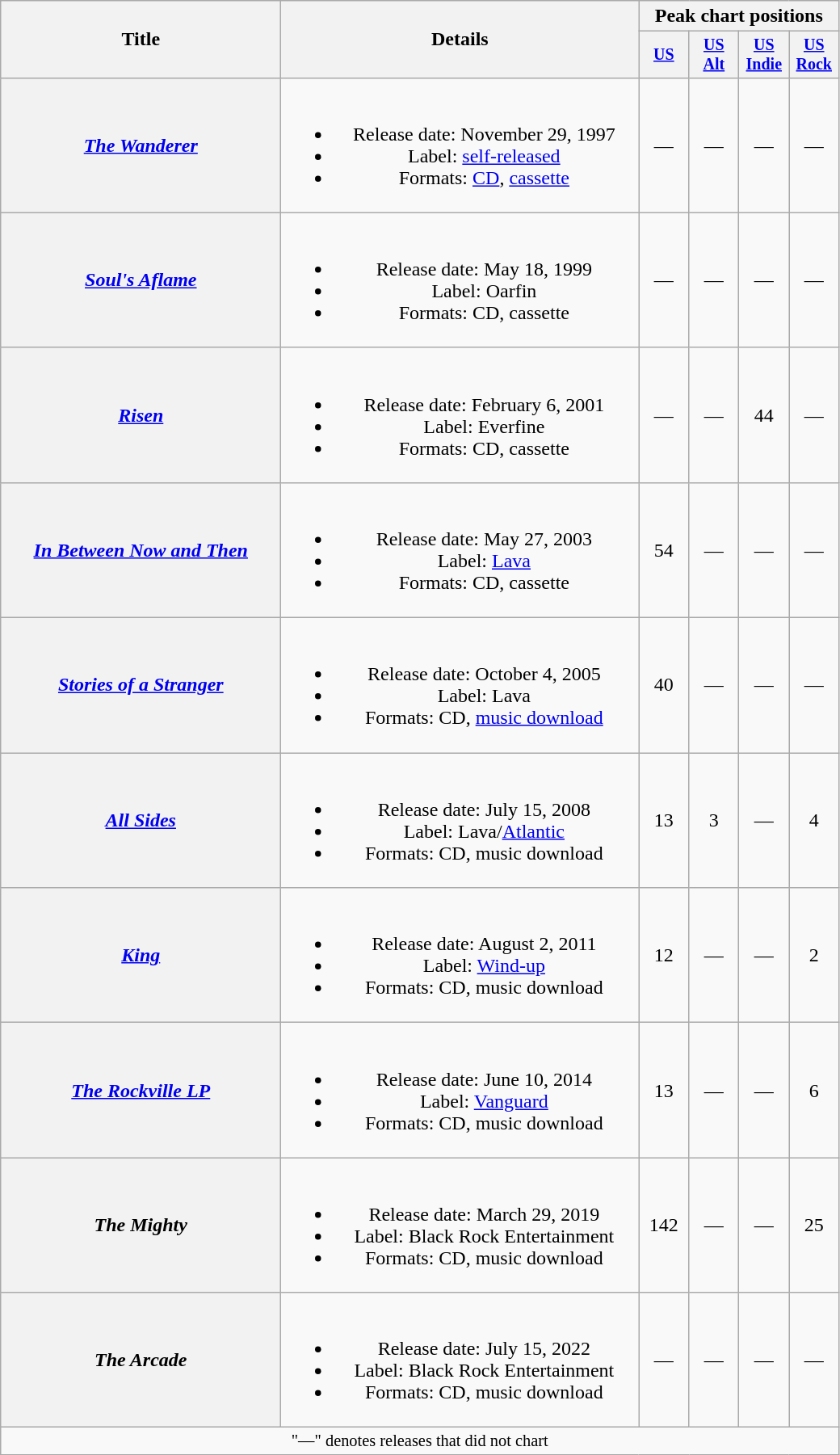<table class="wikitable plainrowheaders" style="text-align:center;">
<tr>
<th rowspan="2" style="width:14em;">Title</th>
<th rowspan="2" style="width:18em;">Details</th>
<th colspan="4">Peak chart positions</th>
</tr>
<tr style="font-size:smaller;">
<th style="width:35px;"><a href='#'>US</a><br></th>
<th style="width:35px;"><a href='#'>US<br>Alt</a><br></th>
<th style="width:35px;"><a href='#'>US Indie</a><br></th>
<th style="width:35px;"><a href='#'>US Rock</a><br></th>
</tr>
<tr>
<th scope="row"><em><a href='#'>The Wanderer</a></em></th>
<td><br><ul><li>Release date: November 29, 1997</li><li>Label: <a href='#'>self-released</a></li><li>Formats: <a href='#'>CD</a>, <a href='#'>cassette</a></li></ul></td>
<td>—</td>
<td>—</td>
<td>—</td>
<td>—</td>
</tr>
<tr>
<th scope="row"><em><a href='#'>Soul's Aflame</a></em></th>
<td><br><ul><li>Release date: May 18, 1999</li><li>Label: Oarfin</li><li>Formats: CD, cassette</li></ul></td>
<td>—</td>
<td>—</td>
<td>—</td>
<td>—</td>
</tr>
<tr>
<th scope="row"><em><a href='#'>Risen</a></em></th>
<td><br><ul><li>Release date: February 6, 2001</li><li>Label: Everfine</li><li>Formats: CD, cassette</li></ul></td>
<td>—</td>
<td>—</td>
<td>44</td>
<td>—</td>
</tr>
<tr>
<th scope="row"><em><a href='#'>In Between Now and Then</a></em></th>
<td><br><ul><li>Release date: May 27, 2003</li><li>Label: <a href='#'>Lava</a></li><li>Formats: CD, cassette</li></ul></td>
<td>54</td>
<td>—</td>
<td>—</td>
<td>—</td>
</tr>
<tr>
<th scope="row"><em><a href='#'>Stories of a Stranger</a></em></th>
<td><br><ul><li>Release date: October 4, 2005</li><li>Label: Lava</li><li>Formats: CD, <a href='#'>music download</a></li></ul></td>
<td>40</td>
<td>—</td>
<td>—</td>
<td>—</td>
</tr>
<tr>
<th scope="row"><em><a href='#'>All Sides</a></em></th>
<td><br><ul><li>Release date: July 15, 2008</li><li>Label: Lava/<a href='#'>Atlantic</a></li><li>Formats: CD, music download</li></ul></td>
<td>13</td>
<td>3</td>
<td>—</td>
<td>4</td>
</tr>
<tr>
<th scope="row"><em><a href='#'>King</a></em></th>
<td><br><ul><li>Release date: August 2, 2011</li><li>Label: <a href='#'>Wind-up</a></li><li>Formats: CD, music download</li></ul></td>
<td>12</td>
<td>—</td>
<td>—</td>
<td>2</td>
</tr>
<tr>
<th scope="row"><em><a href='#'>The Rockville LP</a></em></th>
<td><br><ul><li>Release date: June 10, 2014</li><li>Label: <a href='#'>Vanguard</a></li><li>Formats: CD, music download</li></ul></td>
<td>13</td>
<td>—</td>
<td>—</td>
<td>6</td>
</tr>
<tr>
<th scope="row"><em>The Mighty</em></th>
<td><br><ul><li>Release date: March 29, 2019</li><li>Label: Black Rock Entertainment</li><li>Formats: CD, music download</li></ul></td>
<td>142</td>
<td>—</td>
<td>—</td>
<td>25</td>
</tr>
<tr>
<th scope="row"><em>The Arcade</em></th>
<td><br><ul><li>Release date: July 15, 2022</li><li>Label: Black Rock Entertainment</li><li>Formats: CD, music download</li></ul></td>
<td>—</td>
<td>—</td>
<td>—</td>
<td>—</td>
</tr>
<tr>
<td colspan="11" style="font-size:85%">"—" denotes releases that did not chart</td>
</tr>
</table>
